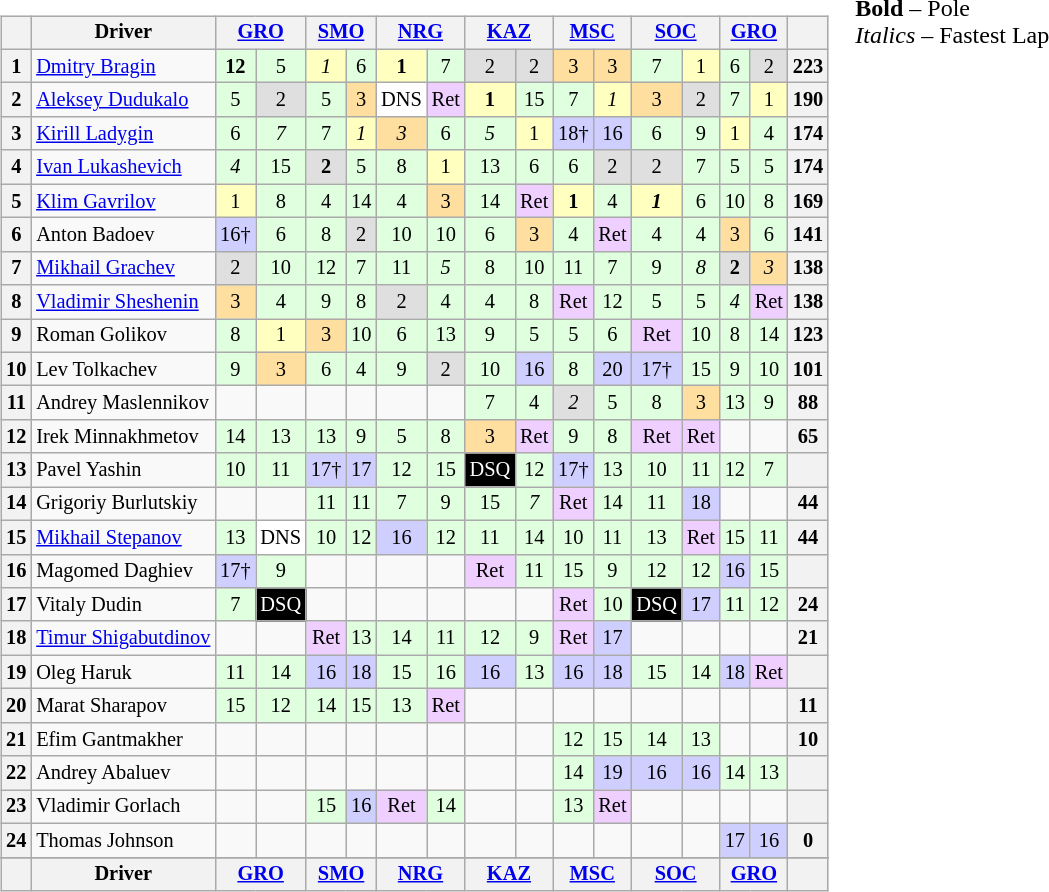<table>
<tr>
<td valign="top"><br><table align=left| class="wikitable" style="font-size: 85%; text-align: center">
<tr valign="top">
<th valign="middle"></th>
<th valign="middle">Driver</th>
<th colspan=2><a href='#'>GRO</a></th>
<th colspan=2><a href='#'>SMO</a></th>
<th colspan=2><a href='#'>NRG</a></th>
<th colspan=2><a href='#'>KAZ</a></th>
<th colspan=2><a href='#'>MSC</a></th>
<th colspan=2><a href='#'>SOC</a></th>
<th colspan=2><a href='#'>GRO</a></th>
<th valign="middle"></th>
</tr>
<tr>
<th>1</th>
<td align=left><a href='#'>Dmitry Bragin</a></td>
<td style="background:#dfffdf;"><strong>12</strong></td>
<td style="background:#dfffdf;">5</td>
<td style="background:#ffffbf;"><em>1</em></td>
<td style="background:#dfffdf;">6</td>
<td style="background:#ffffbf;"><strong>1</strong></td>
<td style="background:#dfffdf;">7</td>
<td style="background:#dfdfdf;">2</td>
<td style="background:#dfdfdf;">2</td>
<td style="background:#ffdf9f;">3</td>
<td style="background:#ffdf9f;">3</td>
<td style="background:#dfffdf;">7</td>
<td style="background:#ffffbf;">1</td>
<td style="background:#dfffdf;">6</td>
<td style="background:#dfdfdf;">2</td>
<th>223</th>
</tr>
<tr>
<th>2</th>
<td align=left><a href='#'>Aleksey Dudukalo</a></td>
<td style="background:#dfffdf;">5</td>
<td style="background:#dfdfdf;">2</td>
<td style="background:#dfffdf;">5</td>
<td style="background:#ffdf9f;">3</td>
<td style="background:#ffffff;">DNS</td>
<td style="background:#efcfff;">Ret</td>
<td style="background:#ffffbf;"><strong>1</strong></td>
<td style="background:#dfffdf;">15</td>
<td style="background:#dfffdf;">7</td>
<td style="background:#ffffbf;"><em>1</em></td>
<td style="background:#ffdf9f;">3</td>
<td style="background:#dfdfdf;">2</td>
<td style="background:#dfffdf;">7</td>
<td style="background:#ffffbf;">1</td>
<th>190</th>
</tr>
<tr>
<th>3</th>
<td align=left><a href='#'>Kirill Ladygin</a></td>
<td style="background:#dfffdf;">6</td>
<td style="background:#dfffdf;"><em>7</em></td>
<td style="background:#dfffdf;">7</td>
<td style="background:#ffffbf;"><em>1</em></td>
<td style="background:#ffdf9f;"><em>3</em></td>
<td style="background:#dfffdf;">6</td>
<td style="background:#dfffdf;"><em>5</em></td>
<td style="background:#ffffbf;">1</td>
<td style="background:#cfcfff;">18†</td>
<td style="background:#cfcfff;">16</td>
<td style="background:#dfffdf;">6</td>
<td style="background:#dfffdf;">9</td>
<td style="background:#ffffbf;">1</td>
<td style="background:#dfffdf;">4</td>
<th>174</th>
</tr>
<tr>
<th>4</th>
<td align=left><a href='#'>Ivan Lukashevich</a></td>
<td style="background:#dfffdf;"><em>4</em></td>
<td style="background:#dfffdf;">15</td>
<td style="background:#dfdfdf;"><strong>2</strong></td>
<td style="background:#dfffdf;">5</td>
<td style="background:#dfffdf;">8</td>
<td style="background:#ffffbf;">1</td>
<td style="background:#dfffdf;">13</td>
<td style="background:#dfffdf;">6</td>
<td style="background:#dfffdf;">6</td>
<td style="background:#dfdfdf;">2</td>
<td style="background:#dfdfdf;">2</td>
<td style="background:#dfffdf;">7</td>
<td style="background:#dfffdf;">5</td>
<td style="background:#dfffdf;">5</td>
<th>174</th>
</tr>
<tr>
<th>5</th>
<td align=left><a href='#'>Klim Gavrilov</a></td>
<td style="background:#ffffbf;">1</td>
<td style="background:#dfffdf;">8</td>
<td style="background:#dfffdf;">4</td>
<td style="background:#dfffdf;">14</td>
<td style="background:#dfffdf;">4</td>
<td style="background:#ffdf9f;">3</td>
<td style="background:#dfffdf;">14</td>
<td style="background:#efcfff;">Ret</td>
<td style="background:#ffffbf;"><strong>1</strong></td>
<td style="background:#dfffdf;">4</td>
<td style="background:#ffffbf;"><strong><em>1</em></strong></td>
<td style="background:#dfffdf;">6</td>
<td style="background:#dfffdf;">10</td>
<td style="background:#dfffdf;">8</td>
<th>169</th>
</tr>
<tr>
<th>6</th>
<td align=left>Anton Badoev</td>
<td style="background:#cfcfff;">16†</td>
<td style="background:#dfffdf;">6</td>
<td style="background:#dfffdf;">8</td>
<td style="background:#dfdfdf;">2</td>
<td style="background:#dfffdf;">10</td>
<td style="background:#dfffdf;">10</td>
<td style="background:#dfffdf;">6</td>
<td style="background:#ffdf9f;">3</td>
<td style="background:#dfffdf;">4</td>
<td style="background:#efcfff;">Ret</td>
<td style="background:#dfffdf;">4</td>
<td style="background:#dfffdf;">4</td>
<td style="background:#ffdf9f;">3</td>
<td style="background:#dfffdf;">6</td>
<th>141</th>
</tr>
<tr>
<th>7</th>
<td align=left><a href='#'>Mikhail Grachev</a></td>
<td style="background:#dfdfdf;">2</td>
<td style="background:#dfffdf;">10</td>
<td style="background:#dfffdf;">12</td>
<td style="background:#dfffdf;">7</td>
<td style="background:#dfffdf;">11</td>
<td style="background:#dfffdf;"><em>5</em></td>
<td style="background:#dfffdf;">8</td>
<td style="background:#dfffdf;">10</td>
<td style="background:#dfffdf;">11</td>
<td style="background:#dfffdf;">7</td>
<td style="background:#dfffdf;">9</td>
<td style="background:#dfffdf;"><em>8</em></td>
<td style="background:#dfdfdf;"><strong>2</strong></td>
<td style="background:#ffdf9f;"><em>3</em></td>
<th>138</th>
</tr>
<tr>
<th>8</th>
<td align=left><a href='#'>Vladimir Sheshenin</a></td>
<td style="background:#ffdf9f;">3</td>
<td style="background:#dfffdf;">4</td>
<td style="background:#dfffdf;">9</td>
<td style="background:#dfffdf;">8</td>
<td style="background:#dfdfdf;">2</td>
<td style="background:#dfffdf;">4</td>
<td style="background:#dfffdf;">4</td>
<td style="background:#dfffdf;">8</td>
<td style="background:#efcfff;">Ret</td>
<td style="background:#dfffdf;">12</td>
<td style="background:#dfffdf;">5</td>
<td style="background:#dfffdf;">5</td>
<td style="background:#dfffdf;"><em>4</em></td>
<td style="background:#efcfff;">Ret</td>
<th>138</th>
</tr>
<tr>
<th>9</th>
<td align=left>Roman Golikov</td>
<td style="background:#dfffdf;">8</td>
<td style="background:#ffffbf;">1</td>
<td style="background:#ffdf9f;">3</td>
<td style="background:#dfffdf;">10</td>
<td style="background:#dfffdf;">6</td>
<td style="background:#dfffdf;">13</td>
<td style="background:#dfffdf;">9</td>
<td style="background:#dfffdf;">5</td>
<td style="background:#dfffdf;">5</td>
<td style="background:#dfffdf;">6</td>
<td style="background:#efcfff;">Ret</td>
<td style="background:#dfffdf;">10</td>
<td style="background:#dfffdf;">8</td>
<td style="background:#dfffdf;">14</td>
<th>123</th>
</tr>
<tr>
<th>10</th>
<td align=left>Lev Tolkachev</td>
<td style="background:#dfffdf;">9</td>
<td style="background:#ffdf9f;">3</td>
<td style="background:#dfffdf;">6</td>
<td style="background:#dfffdf;">4</td>
<td style="background:#dfffdf;">9</td>
<td style="background:#dfdfdf;">2</td>
<td style="background:#dfffdf;">10</td>
<td style="background:#cfcfff;">16</td>
<td style="background:#dfffdf;">8</td>
<td style="background:#cfcfff;">20</td>
<td style="background:#cfcfff;">17†</td>
<td style="background:#dfffdf;">15</td>
<td style="background:#dfffdf;">9</td>
<td style="background:#dfffdf;">10</td>
<th>101</th>
</tr>
<tr>
<th>11</th>
<td align=left>Andrey Maslennikov</td>
<td></td>
<td></td>
<td></td>
<td></td>
<td></td>
<td></td>
<td style="background:#dfffdf;">7</td>
<td style="background:#dfffdf;">4</td>
<td style="background:#dfdfdf;"><em>2</em></td>
<td style="background:#dfffdf;">5</td>
<td style="background:#dfffdf;">8</td>
<td style="background:#ffdf9f;">3</td>
<td style="background:#dfffdf;">13</td>
<td style="background:#dfffdf;">9</td>
<th>88</th>
</tr>
<tr>
<th>12</th>
<td align=left>Irek Minnakhmetov</td>
<td style="background:#dfffdf;">14</td>
<td style="background:#dfffdf;">13</td>
<td style="background:#dfffdf;">13</td>
<td style="background:#dfffdf;">9</td>
<td style="background:#dfffdf;">5</td>
<td style="background:#dfffdf;">8</td>
<td style="background:#ffdf9f;">3</td>
<td style="background:#efcfff;">Ret</td>
<td style="background:#dfffdf;">9</td>
<td style="background:#dfffdf;">8</td>
<td style="background:#efcfff;">Ret</td>
<td style="background:#efcfff;">Ret</td>
<td></td>
<td></td>
<th>65</th>
</tr>
<tr>
<th>13</th>
<td align=left>Pavel Yashin</td>
<td style="background:#dfffdf;">10</td>
<td style="background:#dfffdf;">11</td>
<td style="background:#cfcfff;">17†</td>
<td style="background:#cfcfff;">17</td>
<td style="background:#dfffdf;">12</td>
<td style="background:#dfffdf;">15</td>
<td style="background-color:#000000;color:white">DSQ</td>
<td style="background:#dfffdf;">12</td>
<td style="background:#cfcfff;">17†</td>
<td style="background:#dfffdf;">13</td>
<td style="background:#dfffdf;">10</td>
<td style="background:#dfffdf;">11</td>
<td style="background:#dfffdf;">12</td>
<td style="background:#dfffdf;">7</td>
<th></th>
</tr>
<tr>
<th>14</th>
<td align=left>Grigoriy Burlutskiy</td>
<td></td>
<td></td>
<td style="background:#dfffdf;">11</td>
<td style="background:#dfffdf;">11</td>
<td style="background:#dfffdf;">7</td>
<td style="background:#dfffdf;">9</td>
<td style="background:#dfffdf;">15</td>
<td style="background:#dfffdf;"><em>7</em></td>
<td style="background:#efcfff;">Ret</td>
<td style="background:#dfffdf;">14</td>
<td style="background:#dfffdf;">11</td>
<td style="background:#cfcfff;">18</td>
<td></td>
<td></td>
<th>44</th>
</tr>
<tr>
<th>15</th>
<td align=left><a href='#'>Mikhail Stepanov</a></td>
<td style="background:#dfffdf;">13</td>
<td style="background:#ffffff;">DNS</td>
<td style="background:#dfffdf;">10</td>
<td style="background:#dfffdf;">12</td>
<td style="background:#cfcfff;">16</td>
<td style="background:#dfffdf;">12</td>
<td style="background:#dfffdf;">11</td>
<td style="background:#dfffdf;">14</td>
<td style="background:#dfffdf;">10</td>
<td style="background:#dfffdf;">11</td>
<td style="background:#dfffdf;">13</td>
<td style="background:#efcfff;">Ret</td>
<td style="background:#dfffdf;">15</td>
<td style="background:#dfffdf;">11</td>
<th>44</th>
</tr>
<tr>
<th>16</th>
<td align=left>Magomed Daghiev</td>
<td style="background:#cfcfff;">17†</td>
<td style="background:#dfffdf;">9</td>
<td></td>
<td></td>
<td></td>
<td></td>
<td style="background:#efcfff;">Ret</td>
<td style="background:#dfffdf;">11</td>
<td style="background:#dfffdf;">15</td>
<td style="background:#dfffdf;">9</td>
<td style="background:#dfffdf;">12</td>
<td style="background:#dfffdf;">12</td>
<td style="background:#cfcfff;">16</td>
<td style="background:#dfffdf;">15</td>
<th></th>
</tr>
<tr>
<th>17</th>
<td align=left>Vitaly Dudin</td>
<td style="background:#dfffdf;">7</td>
<td style="background:black; color:white;">DSQ</td>
<td></td>
<td></td>
<td></td>
<td></td>
<td></td>
<td></td>
<td style="background:#efcfff;">Ret</td>
<td style="background:#dfffdf;">10</td>
<td style="background:black; color:white;">DSQ</td>
<td style="background:#cfcfff;">17</td>
<td style="background:#dfffdf;">11</td>
<td style="background:#dfffdf;">12</td>
<th>24</th>
</tr>
<tr>
<th>18</th>
<td align=left><a href='#'>Timur Shigabutdinov</a></td>
<td></td>
<td></td>
<td style="background:#efcfff;">Ret</td>
<td style="background:#dfffdf;">13</td>
<td style="background:#dfffdf;">14</td>
<td style="background:#dfffdf;">11</td>
<td style="background:#dfffdf;">12</td>
<td style="background:#dfffdf;">9</td>
<td style="background:#efcfff;">Ret</td>
<td style="background:#cfcfff;">17</td>
<td></td>
<td></td>
<td></td>
<td></td>
<th>21</th>
</tr>
<tr>
<th>19</th>
<td align=left>Oleg Haruk</td>
<td style="background:#dfffdf;">11</td>
<td style="background:#dfffdf;">14</td>
<td style="background:#cfcfff;">16</td>
<td style="background:#cfcfff;">18</td>
<td style="background:#dfffdf;">15</td>
<td style="background:#dfffdf;">16</td>
<td style="background:#cfcfff;">16</td>
<td style="background:#dfffdf;">13</td>
<td style="background:#cfcfff;">16</td>
<td style="background:#cfcfff;">18</td>
<td style="background:#dfffdf;">15</td>
<td style="background:#dfffdf;">14</td>
<td style="background:#cfcfff;">18</td>
<td style="background:#efcfff;">Ret</td>
<th></th>
</tr>
<tr>
<th>20</th>
<td align=left>Marat Sharapov</td>
<td style="background:#dfffdf;">15</td>
<td style="background:#dfffdf;">12</td>
<td style="background:#dfffdf;">14</td>
<td style="background:#dfffdf;">15</td>
<td style="background:#dfffdf;">13</td>
<td style="background:#efcfff;">Ret</td>
<td></td>
<td></td>
<td></td>
<td></td>
<td></td>
<td></td>
<td></td>
<td></td>
<th>11</th>
</tr>
<tr>
<th>21</th>
<td align=left>Efim Gantmakher</td>
<td></td>
<td></td>
<td></td>
<td></td>
<td></td>
<td></td>
<td></td>
<td></td>
<td style="background:#dfffdf;">12</td>
<td style="background:#dfffdf;">15</td>
<td style="background:#dfffdf;">14</td>
<td style="background:#dfffdf;">13</td>
<td></td>
<td></td>
<th>10</th>
</tr>
<tr>
<th>22</th>
<td align=left>Andrey Abaluev</td>
<td></td>
<td></td>
<td></td>
<td></td>
<td></td>
<td></td>
<td></td>
<td></td>
<td style="background:#dfffdf;">14</td>
<td style="background:#cfcfff;">19</td>
<td style="background:#cfcfff;">16</td>
<td style="background:#cfcfff;">16</td>
<td style="background:#dfffdf;">14</td>
<td style="background:#dfffdf;">13</td>
<th></th>
</tr>
<tr>
<th>23</th>
<td align=left>Vladimir Gorlach</td>
<td></td>
<td></td>
<td style="background:#dfffdf;">15</td>
<td style="background:#cfcfff;">16</td>
<td style="background:#efcfff;">Ret</td>
<td style="background:#dfffdf;">14</td>
<td></td>
<td></td>
<td style="background:#dfffdf;">13</td>
<td style="background:#efcfff;">Ret</td>
<td></td>
<td></td>
<td></td>
<td></td>
<th></th>
</tr>
<tr>
<th>24</th>
<td align=left>Thomas Johnson</td>
<td></td>
<td></td>
<td></td>
<td></td>
<td></td>
<td></td>
<td></td>
<td></td>
<td></td>
<td></td>
<td></td>
<td></td>
<td style="background:#cfcfff;">17</td>
<td style="background:#cfcfff;">16</td>
<th>0</th>
</tr>
<tr>
</tr>
<tr valign="top">
<th valign="middle"></th>
<th valign="middle">Driver</th>
<th colspan=2><a href='#'>GRO</a></th>
<th colspan=2><a href='#'>SMO</a></th>
<th colspan=2><a href='#'>NRG</a></th>
<th colspan=2><a href='#'>KAZ</a></th>
<th colspan=2><a href='#'>MSC</a></th>
<th colspan=2><a href='#'>SOC</a></th>
<th colspan=2><a href='#'>GRO</a></th>
<th valign="middle"></th>
</tr>
</table>
</td>
<td valign="top"><br>
<span><strong>Bold</strong> – Pole<br>
<em>Italics</em> – Fastest Lap</span></td>
</tr>
</table>
